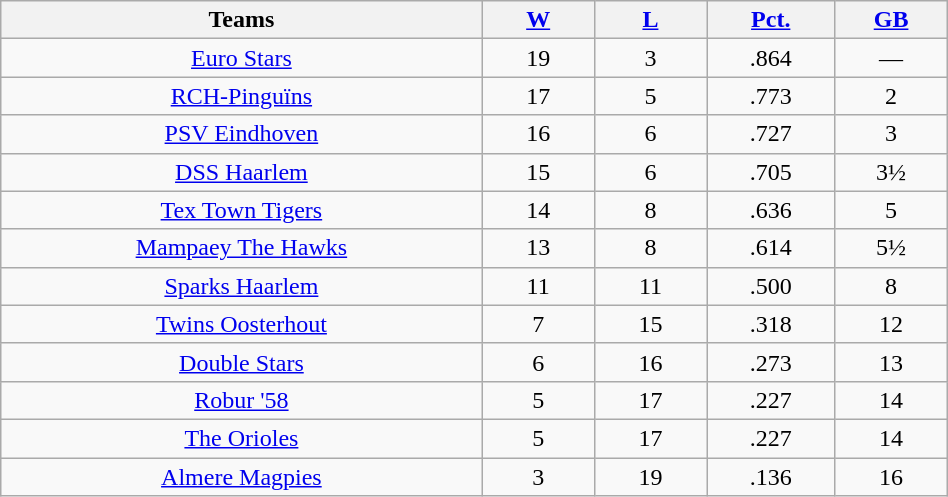<table class="wikitable" width="50%" style="text-align:center;">
<tr>
<th width="30%">Teams</th>
<th width="7%"><a href='#'>W</a></th>
<th width="7%"><a href='#'>L</a></th>
<th width="8%"><a href='#'>Pct.</a></th>
<th width="7%"><a href='#'>GB</a></th>
</tr>
<tr>
<td><a href='#'>Euro Stars</a></td>
<td>19</td>
<td>3</td>
<td>.864</td>
<td>—</td>
</tr>
<tr>
<td><a href='#'>RCH-Pinguïns</a></td>
<td>17</td>
<td>5</td>
<td>.773</td>
<td>2</td>
</tr>
<tr>
<td><a href='#'>PSV Eindhoven</a></td>
<td>16</td>
<td>6</td>
<td>.727</td>
<td>3</td>
</tr>
<tr>
<td><a href='#'>DSS Haarlem</a></td>
<td>15</td>
<td>6</td>
<td>.705</td>
<td>3½</td>
</tr>
<tr>
<td><a href='#'>Tex Town Tigers</a></td>
<td>14</td>
<td>8</td>
<td>.636</td>
<td>5</td>
</tr>
<tr>
<td><a href='#'>Mampaey The Hawks</a></td>
<td>13</td>
<td>8</td>
<td>.614</td>
<td>5½</td>
</tr>
<tr>
<td><a href='#'>Sparks Haarlem</a></td>
<td>11</td>
<td>11</td>
<td>.500</td>
<td>8</td>
</tr>
<tr>
<td><a href='#'>Twins Oosterhout</a></td>
<td>7</td>
<td>15</td>
<td>.318</td>
<td>12</td>
</tr>
<tr>
<td><a href='#'>Double Stars</a></td>
<td>6</td>
<td>16</td>
<td>.273</td>
<td>13</td>
</tr>
<tr>
<td><a href='#'>Robur '58</a></td>
<td>5</td>
<td>17</td>
<td>.227</td>
<td>14</td>
</tr>
<tr>
<td><a href='#'>The Orioles</a></td>
<td>5</td>
<td>17</td>
<td>.227</td>
<td>14</td>
</tr>
<tr>
<td><a href='#'>Almere Magpies</a></td>
<td>3</td>
<td>19</td>
<td>.136</td>
<td>16</td>
</tr>
</table>
